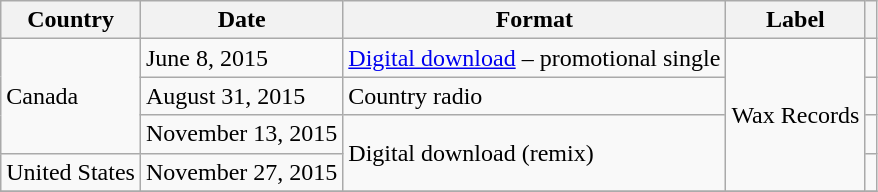<table class="wikitable">
<tr>
<th>Country</th>
<th>Date</th>
<th>Format</th>
<th>Label</th>
<th></th>
</tr>
<tr>
<td rowspan="3">Canada</td>
<td>June 8, 2015</td>
<td><a href='#'>Digital download</a> – promotional single</td>
<td rowspan="4">Wax Records</td>
<td></td>
</tr>
<tr>
<td>August 31, 2015</td>
<td>Country radio</td>
<td></td>
</tr>
<tr>
<td>November 13, 2015</td>
<td rowspan="2">Digital download (remix)</td>
<td></td>
</tr>
<tr>
<td>United States</td>
<td>November 27, 2015</td>
<td></td>
</tr>
<tr>
</tr>
</table>
